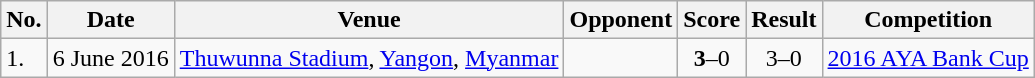<table class="wikitable">
<tr>
<th>No.</th>
<th>Date</th>
<th>Venue</th>
<th>Opponent</th>
<th>Score</th>
<th>Result</th>
<th>Competition</th>
</tr>
<tr>
<td>1.</td>
<td>6 June 2016</td>
<td><a href='#'>Thuwunna Stadium</a>, <a href='#'>Yangon</a>, <a href='#'>Myanmar</a></td>
<td></td>
<td align=center><strong>3</strong>–0</td>
<td align=center>3–0</td>
<td><a href='#'>2016 AYA Bank Cup</a></td>
</tr>
</table>
